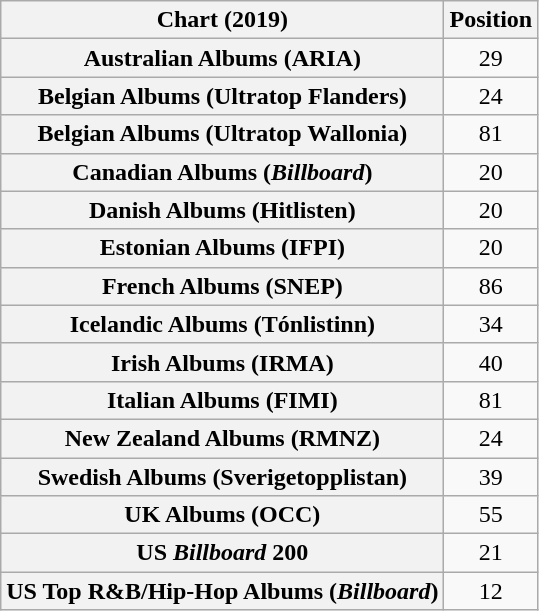<table class="wikitable sortable plainrowheaders" style="text-align:center">
<tr>
<th scope="col">Chart (2019)</th>
<th scope="col">Position</th>
</tr>
<tr>
<th scope="row">Australian Albums (ARIA)</th>
<td>29</td>
</tr>
<tr>
<th scope="row">Belgian Albums (Ultratop Flanders)</th>
<td>24</td>
</tr>
<tr>
<th scope="row">Belgian Albums (Ultratop Wallonia)</th>
<td>81</td>
</tr>
<tr>
<th scope="row">Canadian Albums (<em>Billboard</em>)</th>
<td>20</td>
</tr>
<tr>
<th scope="row">Danish Albums (Hitlisten)</th>
<td>20</td>
</tr>
<tr>
<th scope="row">Estonian Albums (IFPI)</th>
<td>20</td>
</tr>
<tr>
<th scope="row">French Albums (SNEP)</th>
<td>86</td>
</tr>
<tr>
<th scope="row">Icelandic Albums (Tónlistinn)</th>
<td>34</td>
</tr>
<tr>
<th scope="row">Irish Albums (IRMA)</th>
<td>40</td>
</tr>
<tr>
<th scope="row">Italian Albums (FIMI)</th>
<td>81</td>
</tr>
<tr>
<th scope="row">New Zealand Albums (RMNZ)</th>
<td>24</td>
</tr>
<tr>
<th scope="row">Swedish Albums (Sverigetopplistan)</th>
<td>39</td>
</tr>
<tr>
<th scope="row">UK Albums (OCC)</th>
<td>55</td>
</tr>
<tr>
<th scope="row">US <em>Billboard</em> 200</th>
<td>21</td>
</tr>
<tr>
<th scope="row">US Top R&B/Hip-Hop Albums (<em>Billboard</em>)</th>
<td>12</td>
</tr>
</table>
